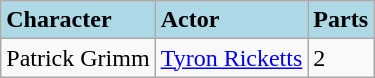<table class="wikitable">
<tr>
<td bgcolor="#add8e6"><strong>Character</strong></td>
<td bgcolor="#add8e6"><strong>Actor</strong></td>
<td bgcolor="#add8e6"><strong>Parts</strong></td>
</tr>
<tr>
<td>Patrick Grimm</td>
<td><a href='#'>Tyron Ricketts</a></td>
<td>2</td>
</tr>
</table>
